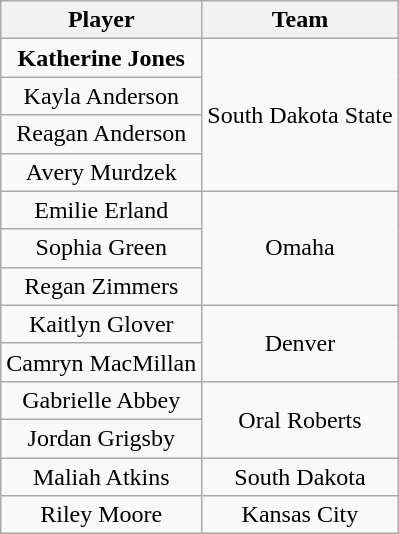<table class="wikitable" style="text-align: center;">
<tr>
<th>Player</th>
<th>Team</th>
</tr>
<tr>
<td><strong>Katherine Jones</strong></td>
<td rowspan=4>South Dakota State</td>
</tr>
<tr>
<td>Kayla Anderson</td>
</tr>
<tr>
<td>Reagan Anderson</td>
</tr>
<tr>
<td>Avery Murdzek</td>
</tr>
<tr>
<td>Emilie Erland</td>
<td rowspan=3>Omaha</td>
</tr>
<tr>
<td>Sophia Green</td>
</tr>
<tr>
<td>Regan Zimmers</td>
</tr>
<tr>
<td>Kaitlyn Glover</td>
<td rowspan=2>Denver</td>
</tr>
<tr>
<td>Camryn MacMillan</td>
</tr>
<tr>
<td>Gabrielle Abbey</td>
<td rowspan=2>Oral Roberts</td>
</tr>
<tr>
<td>Jordan Grigsby</td>
</tr>
<tr>
<td>Maliah Atkins</td>
<td>South Dakota</td>
</tr>
<tr>
<td>Riley Moore</td>
<td>Kansas City</td>
</tr>
</table>
